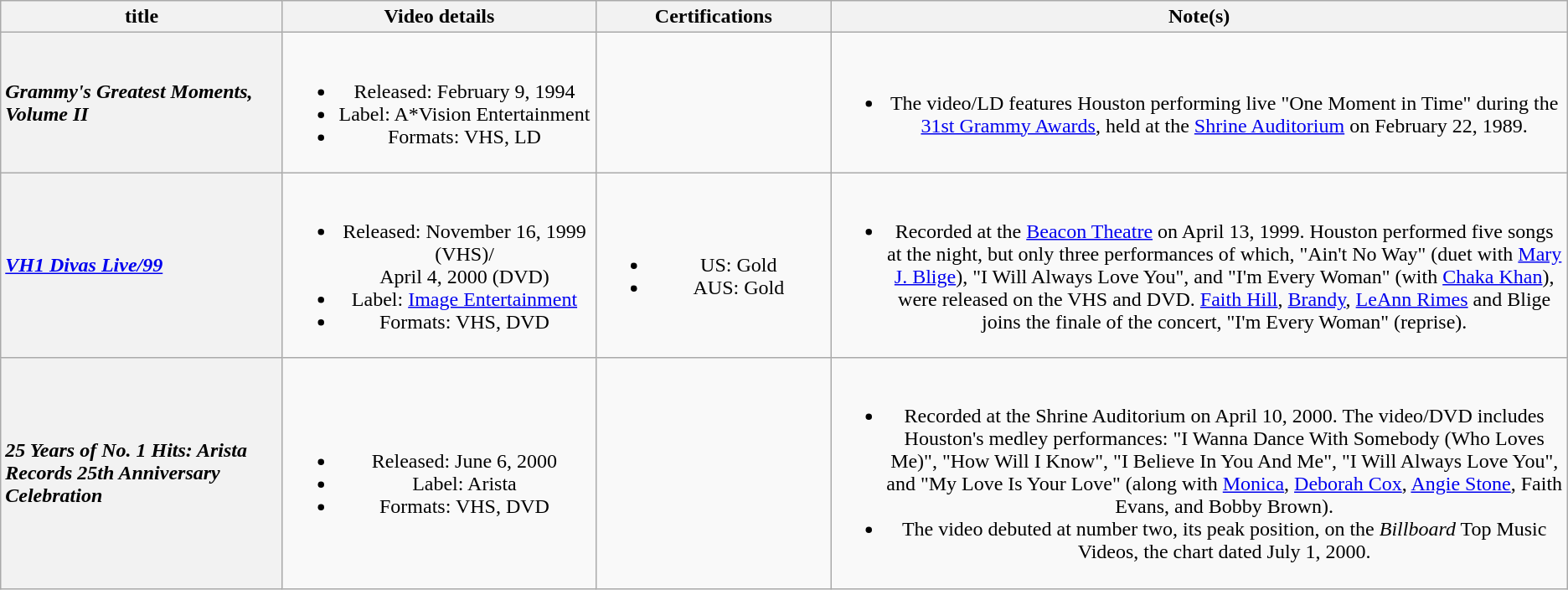<table class="wikitable plainrowheaders" style="text-align:center;">
<tr>
<th style="width:18%;">title</th>
<th style="width:20%;">Video details</th>
<th style="width:15%;">Certifications</th>
<th style="width:47%;">Note(s)</th>
</tr>
<tr>
<th scope="row" style="text-align:left;"><em>Grammy's Greatest Moments, Volume II</em></th>
<td><br><ul><li>Released: February 9, 1994</li><li>Label: A*Vision Entertainment</li><li>Formats: VHS, LD</li></ul></td>
<td></td>
<td><br><ul><li>The video/LD features Houston performing live "One Moment in Time" during the <a href='#'>31st Grammy Awards</a>, held at the <a href='#'>Shrine Auditorium</a> on February 22, 1989.</li></ul></td>
</tr>
<tr>
<th scope="row" style="text-align:left;"><em><a href='#'>VH1 Divas Live/99</a></em></th>
<td><br><ul><li>Released: November 16, 1999 (VHS)/<br>April 4, 2000 (DVD)</li><li>Label: <a href='#'>Image Entertainment</a></li><li>Formats: VHS, DVD</li></ul></td>
<td><br><ul><li>US: Gold</li><li>AUS: Gold</li></ul></td>
<td><br><ul><li>Recorded at the <a href='#'>Beacon Theatre</a> on April 13, 1999. Houston performed five songs at the night, but only three performances of which, "Ain't No Way" (duet with <a href='#'>Mary J. Blige</a>), "I Will Always Love You", and "I'm Every Woman" (with <a href='#'>Chaka Khan</a>), were released on the VHS and DVD. <a href='#'>Faith Hill</a>, <a href='#'>Brandy</a>, <a href='#'>LeAnn Rimes</a> and Blige joins the finale of the concert, "I'm Every Woman" (reprise).</li></ul></td>
</tr>
<tr>
<th scope="row" style="text-align:left;"><em>25 Years of No. 1 Hits: Arista Records 25th Anniversary Celebration</em></th>
<td><br><ul><li>Released: June 6, 2000</li><li>Label: Arista</li><li>Formats: VHS, DVD</li></ul></td>
<td></td>
<td><br><ul><li>Recorded at the Shrine Auditorium on April 10, 2000. The video/DVD includes Houston's medley performances: "I Wanna Dance With Somebody (Who Loves Me)", "How Will I Know", "I Believe In You And Me", "I Will Always Love You", and "My Love Is Your Love" (along with <a href='#'>Monica</a>, <a href='#'>Deborah Cox</a>, <a href='#'>Angie Stone</a>, Faith Evans, and Bobby Brown).</li><li>The video debuted at number two, its peak position, on the <em>Billboard</em> Top Music Videos, the chart dated July 1, 2000.</li></ul></td>
</tr>
</table>
